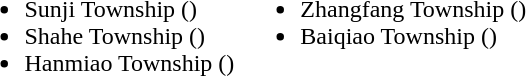<table>
<tr>
<td valign="top"><br><ul><li>Sunji Township ()</li><li>Shahe Township ()</li><li>Hanmiao Township ()</li></ul></td>
<td valign="top"><br><ul><li>Zhangfang Township ()</li><li>Baiqiao Township ()</li></ul></td>
</tr>
</table>
